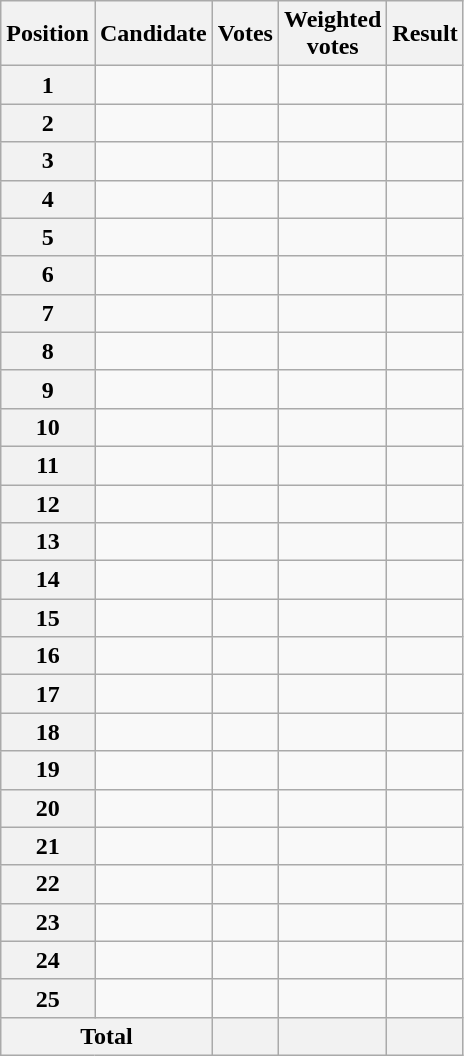<table class="wikitable sortable col3right col4right">
<tr>
<th scope="col">Position</th>
<th scope="col">Candidate</th>
<th scope="col">Votes</th>
<th scope="col">Weighted<br>votes</th>
<th scope="col">Result</th>
</tr>
<tr>
<th scope="row">1</th>
<td></td>
<td></td>
<td></td>
<td></td>
</tr>
<tr>
<th scope="row">2</th>
<td></td>
<td></td>
<td></td>
<td></td>
</tr>
<tr>
<th scope="row">3</th>
<td></td>
<td></td>
<td></td>
<td></td>
</tr>
<tr>
<th scope="row">4</th>
<td></td>
<td></td>
<td></td>
<td></td>
</tr>
<tr>
<th scope="row">5</th>
<td></td>
<td></td>
<td></td>
<td></td>
</tr>
<tr>
<th scope="row">6</th>
<td></td>
<td></td>
<td></td>
<td></td>
</tr>
<tr>
<th scope="row">7</th>
<td></td>
<td></td>
<td></td>
<td></td>
</tr>
<tr>
<th scope="row">8</th>
<td></td>
<td></td>
<td></td>
<td></td>
</tr>
<tr>
<th scope="row">9</th>
<td></td>
<td></td>
<td></td>
<td></td>
</tr>
<tr>
<th scope="row">10</th>
<td></td>
<td></td>
<td></td>
<td></td>
</tr>
<tr>
<th scope="row">11</th>
<td></td>
<td></td>
<td></td>
<td></td>
</tr>
<tr>
<th scope="row">12</th>
<td></td>
<td></td>
<td></td>
<td></td>
</tr>
<tr>
<th scope="row">13</th>
<td></td>
<td></td>
<td></td>
<td></td>
</tr>
<tr>
<th scope="row">14</th>
<td></td>
<td></td>
<td></td>
<td></td>
</tr>
<tr>
<th scope="row">15</th>
<td></td>
<td></td>
<td></td>
<td></td>
</tr>
<tr>
<th scope="row">16</th>
<td></td>
<td></td>
<td></td>
<td></td>
</tr>
<tr>
<th scope="row">17</th>
<td></td>
<td></td>
<td></td>
<td></td>
</tr>
<tr>
<th scope="row">18</th>
<td></td>
<td></td>
<td></td>
<td></td>
</tr>
<tr>
<th scope="row">19</th>
<td></td>
<td></td>
<td></td>
<td></td>
</tr>
<tr>
<th scope="row">20</th>
<td></td>
<td></td>
<td></td>
<td></td>
</tr>
<tr>
<th scope="row">21</th>
<td></td>
<td></td>
<td></td>
<td></td>
</tr>
<tr>
<th scope="row">22</th>
<td></td>
<td></td>
<td></td>
<td></td>
</tr>
<tr>
<th scope="row">23</th>
<td></td>
<td></td>
<td></td>
<td></td>
</tr>
<tr>
<th scope="row">24</th>
<td></td>
<td></td>
<td></td>
<td></td>
</tr>
<tr>
<th scope="row">25</th>
<td></td>
<td></td>
<td></td>
<td></td>
</tr>
<tr class="sortbottom">
<th scope="row" colspan="2">Total</th>
<th style="text-align:right"></th>
<th style="text-align:right"></th>
<th></th>
</tr>
</table>
